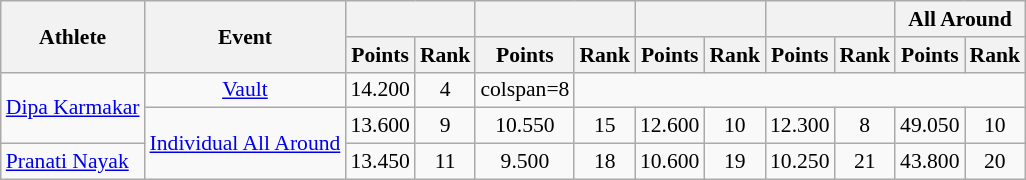<table class="wikitable" style="text-align:center; font-size:90%">
<tr>
<th rowspan=2>Athlete</th>
<th rowspan=2>Event</th>
<th colspan=2></th>
<th colspan=2></th>
<th colspan=2></th>
<th colspan=2></th>
<th colspan=2>All Around</th>
</tr>
<tr>
<th>Points</th>
<th>Rank</th>
<th>Points</th>
<th>Rank</th>
<th>Points</th>
<th>Rank</th>
<th>Points</th>
<th>Rank</th>
<th>Points</th>
<th>Rank</th>
</tr>
<tr>
<td align=left rowspan=2><a href='#'>Dipa Karmakar</a></td>
<td><a href='#'>Vault</a></td>
<td>14.200</td>
<td>4</td>
<td>colspan=8 </td>
</tr>
<tr>
<td align=left rowspan=2><a href='#'>Individual All Around</a></td>
<td>13.600</td>
<td>9</td>
<td>10.550</td>
<td>15</td>
<td>12.600</td>
<td>10</td>
<td>12.300</td>
<td>8</td>
<td>49.050</td>
<td>10</td>
</tr>
<tr>
<td align=left><a href='#'>Pranati Nayak</a></td>
<td>13.450</td>
<td>11</td>
<td>9.500</td>
<td>18</td>
<td>10.600</td>
<td>19</td>
<td>10.250</td>
<td>21</td>
<td>43.800</td>
<td>20</td>
</tr>
</table>
